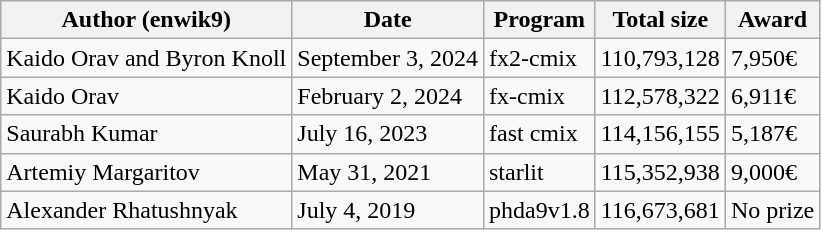<table class="wikitable">
<tr>
<th>Author (enwik9)</th>
<th>Date</th>
<th>Program</th>
<th>Total size</th>
<th>Award</th>
</tr>
<tr>
<td>Kaido Orav and Byron Knoll</td>
<td>September 3, 2024</td>
<td>fx2-cmix</td>
<td>110,793,128</td>
<td>7,950€</td>
</tr>
<tr>
<td>Kaido Orav</td>
<td>February 2, 2024</td>
<td>fx-cmix</td>
<td>112,578,322</td>
<td>6,911€</td>
</tr>
<tr>
<td>Saurabh Kumar</td>
<td>July 16, 2023</td>
<td>fast cmix</td>
<td>114,156,155</td>
<td>5,187€</td>
</tr>
<tr>
<td>Artemiy Margaritov</td>
<td>May 31, 2021</td>
<td>starlit</td>
<td>115,352,938</td>
<td>9,000€</td>
</tr>
<tr>
<td>Alexander Rhatushnyak</td>
<td>July 4, 2019</td>
<td>phda9v1.8</td>
<td>116,673,681</td>
<td>No prize</td>
</tr>
</table>
